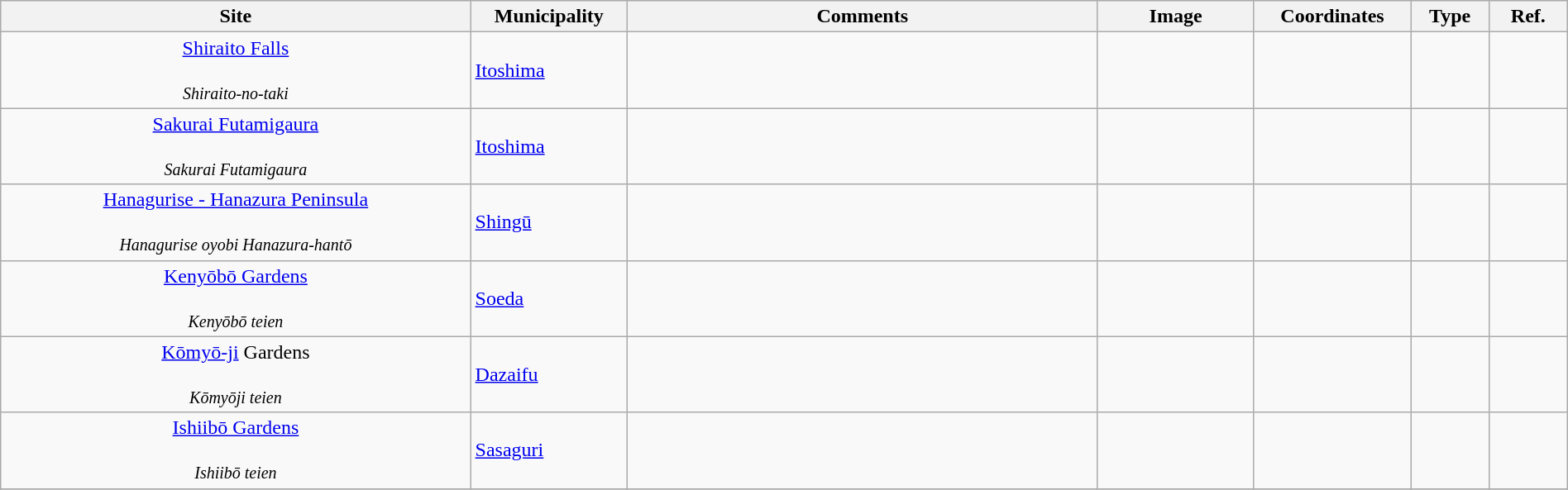<table class="wikitable sortable"  style="width:100%;">
<tr>
<th width="30%" align="left">Site</th>
<th width="10%" align="left">Municipality</th>
<th width="30%" align="left" class="unsortable">Comments</th>
<th width="10%" align="left"  class="unsortable">Image</th>
<th width="10%" align="left" class="unsortable">Coordinates</th>
<th width="5%" align="left">Type</th>
<th width="5%" align="left"  class="unsortable">Ref.</th>
</tr>
<tr>
<td align="center"><a href='#'>Shiraito Falls</a><br><br><small><em>Shiraito-no-taki</em></small></td>
<td><a href='#'>Itoshima</a></td>
<td></td>
<td></td>
<td></td>
<td></td>
<td></td>
</tr>
<tr>
<td align="center"><a href='#'>Sakurai Futamigaura</a><br><br><small><em>Sakurai Futamigaura</em></small></td>
<td><a href='#'>Itoshima</a></td>
<td></td>
<td></td>
<td></td>
<td></td>
<td></td>
</tr>
<tr>
<td align="center"><a href='#'>Hanagurise - Hanazura Peninsula</a><br><br><small><em>Hanagurise oyobi Hanazura-hantō</em></small></td>
<td><a href='#'>Shingū</a></td>
<td></td>
<td></td>
<td></td>
<td></td>
<td></td>
</tr>
<tr>
<td align="center"><a href='#'>Kenyōbō Gardens</a><br><br><small><em>Kenyōbō teien</em></small></td>
<td><a href='#'>Soeda</a></td>
<td></td>
<td></td>
<td></td>
<td></td>
<td></td>
</tr>
<tr>
<td align="center"><a href='#'>Kōmyō-ji</a> Gardens<br><br><small><em>Kōmyōji teien</em></small></td>
<td><a href='#'>Dazaifu</a></td>
<td></td>
<td></td>
<td></td>
<td></td>
<td></td>
</tr>
<tr>
<td align="center"><a href='#'>Ishiibō Gardens</a><br><br><small><em>Ishiibō teien</em></small></td>
<td><a href='#'>Sasaguri</a></td>
<td></td>
<td></td>
<td></td>
<td></td>
<td></td>
</tr>
<tr>
</tr>
</table>
